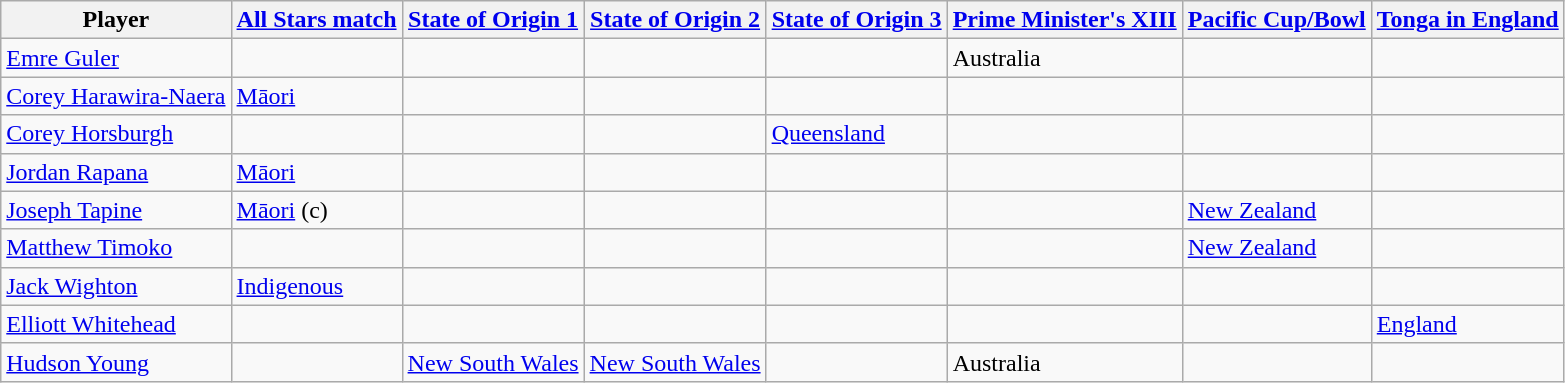<table class="wikitable">
<tr>
<th>Player</th>
<th><a href='#'>All Stars match</a></th>
<th><a href='#'>State of Origin 1</a></th>
<th><a href='#'>State of Origin 2</a></th>
<th><a href='#'>State of Origin 3</a></th>
<th><a href='#'>Prime Minister's XIII</a></th>
<th><a href='#'>Pacific Cup/Bowl</a></th>
<th><a href='#'>Tonga in England</a></th>
</tr>
<tr>
<td><a href='#'>Emre Guler</a></td>
<td></td>
<td></td>
<td></td>
<td></td>
<td>Australia</td>
<td></td>
<td></td>
</tr>
<tr>
<td><a href='#'>Corey Harawira-Naera</a></td>
<td><a href='#'>Māori</a></td>
<td></td>
<td></td>
<td></td>
<td></td>
<td></td>
<td></td>
</tr>
<tr>
<td><a href='#'>Corey Horsburgh</a></td>
<td></td>
<td></td>
<td></td>
<td><a href='#'>Queensland</a></td>
<td></td>
<td></td>
<td></td>
</tr>
<tr>
<td><a href='#'>Jordan Rapana</a></td>
<td><a href='#'>Māori</a></td>
<td></td>
<td></td>
<td></td>
<td></td>
<td></td>
<td></td>
</tr>
<tr>
<td><a href='#'>Joseph Tapine</a></td>
<td><a href='#'>Māori</a> (c)</td>
<td></td>
<td></td>
<td></td>
<td></td>
<td><a href='#'>New Zealand</a></td>
<td></td>
</tr>
<tr>
<td><a href='#'>Matthew Timoko</a></td>
<td></td>
<td></td>
<td></td>
<td></td>
<td></td>
<td><a href='#'>New Zealand</a></td>
<td></td>
</tr>
<tr>
<td><a href='#'>Jack Wighton</a></td>
<td><a href='#'>Indigenous</a></td>
<td></td>
<td></td>
<td></td>
<td></td>
<td></td>
<td></td>
</tr>
<tr>
<td><a href='#'>Elliott Whitehead</a></td>
<td></td>
<td></td>
<td></td>
<td></td>
<td></td>
<td></td>
<td><a href='#'>England</a></td>
</tr>
<tr>
<td><a href='#'>Hudson Young</a></td>
<td></td>
<td><a href='#'>New South Wales</a></td>
<td><a href='#'>New South Wales</a></td>
<td></td>
<td>Australia</td>
<td></td>
<td></td>
</tr>
</table>
